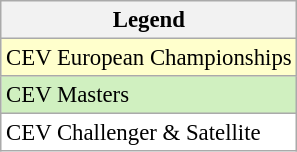<table class= "wikitable mw-collapsible mw-collapsed" style=font-size:95%>
<tr>
<th>Legend</th>
</tr>
<tr bgcolor=#ffffcc>
<td>CEV European Championships</td>
</tr>
<tr bgcolor=#d0f0c0>
<td>CEV Masters</td>
</tr>
<tr bgcolor=#ffffff>
<td>CEV Challenger & Satellite</td>
</tr>
</table>
